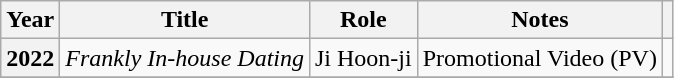<table class="wikitable  plainrowheaders">
<tr>
<th scope="col">Year</th>
<th scope="col">Title</th>
<th scope="col">Role</th>
<th scope="col">Notes</th>
<th scope="col" class="unsortable"></th>
</tr>
<tr>
<th scope="row">2022</th>
<td><em>Frankly In-house Dating</em></td>
<td>Ji Hoon-ji</td>
<td>Promotional Video (PV)</td>
<td style="text-align:center"></td>
</tr>
<tr>
</tr>
</table>
